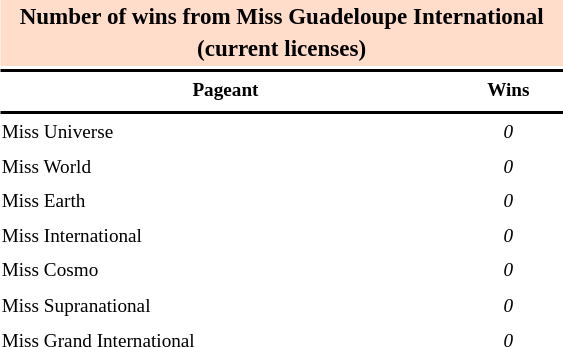<table class="toccolours" style="width: 30em; float:right; margin-left:1em; font-size:80%; line-height:1.5em; width:30%;">
<tr>
<th colspan="2" style="text-align:center; background:#FFDDCA;"><big>Number of wins from Miss Guadeloupe International (current licenses)</big></th>
</tr>
<tr>
<td colspan="2" style="background:black"></td>
</tr>
<tr>
<th scope="col">Pageant</th>
<th scope="col">Wins</th>
</tr>
<tr>
<td colspan="2" style="background:black"></td>
</tr>
<tr>
<td style="text-align:left">Miss Universe</td>
<td style="text-align:center"><em>0</em></td>
</tr>
<tr>
<td style="text-align:left">Miss World</td>
<td style="text-align:center"><em>0</em></td>
</tr>
<tr>
<td style="text-align:left">Miss Earth</td>
<td style="text-align:center"><em>0</em></td>
</tr>
<tr>
<td style="text-align:left">Miss International</td>
<td style="text-align:center"><em>0</em></td>
</tr>
<tr>
<td style="text-align:left">Miss Cosmo</td>
<td style="text-align:center"><em>0</em></td>
</tr>
<tr>
<td style="text-align:left">Miss Supranational</td>
<td style="text-align:center"><em>0</em></td>
</tr>
<tr>
<td style="text-align:left">Miss Grand International</td>
<td style="text-align:center"><em>0</em></td>
</tr>
</table>
